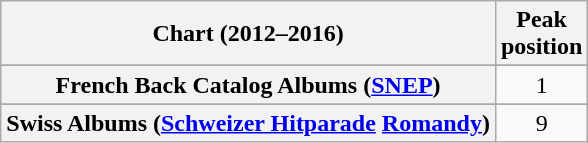<table class="wikitable sortable plainrowheaders" style="text-align:center">
<tr>
<th scope="col">Chart (2012–2016)</th>
<th scope="col">Peak<br>position</th>
</tr>
<tr>
</tr>
<tr>
</tr>
<tr>
<th scope="row">French Back Catalog Albums (<a href='#'>SNEP</a>)</th>
<td>1</td>
</tr>
<tr>
</tr>
<tr>
<th scope="row">Swiss Albums (<a href='#'>Schweizer Hitparade</a> <a href='#'>Romandy</a>)</th>
<td>9</td>
</tr>
</table>
